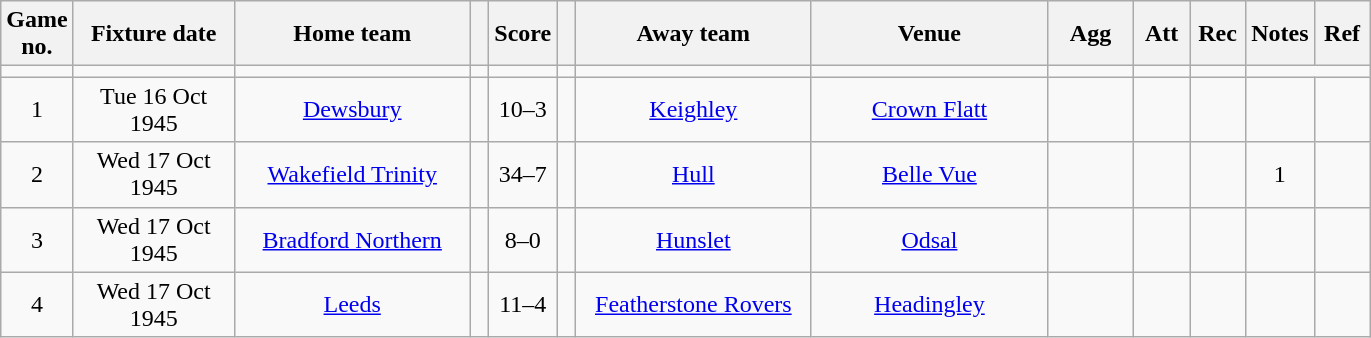<table class="wikitable" style="text-align:center;">
<tr>
<th width=20 abbr="No">Game no.</th>
<th width=100 abbr="Date">Fixture date</th>
<th width=150 abbr="Home team">Home team</th>
<th width=5 abbr="space"></th>
<th width=20 abbr="Score">Score</th>
<th width=5 abbr="space"></th>
<th width=150 abbr="Away team">Away team</th>
<th width=150 abbr="Venue">Venue</th>
<th width=50 abbr="agg">Agg</th>
<th width=30 abbr="Att">Att</th>
<th width=30 abbr="Rec">Rec</th>
<th width=20 abbr="Notes">Notes</th>
<th width=30 abbr="Ref">Ref</th>
</tr>
<tr>
<td></td>
<td></td>
<td></td>
<td></td>
<td></td>
<td></td>
<td></td>
<td></td>
<td></td>
<td></td>
<td></td>
</tr>
<tr>
<td>1</td>
<td>Tue 16 Oct 1945</td>
<td><a href='#'>Dewsbury</a></td>
<td></td>
<td>10–3</td>
<td></td>
<td><a href='#'>Keighley</a></td>
<td><a href='#'>Crown Flatt</a></td>
<td></td>
<td></td>
<td></td>
<td></td>
<td></td>
</tr>
<tr>
<td>2</td>
<td>Wed 17 Oct 1945</td>
<td><a href='#'>Wakefield Trinity</a></td>
<td></td>
<td>34–7</td>
<td></td>
<td><a href='#'>Hull</a></td>
<td><a href='#'>Belle Vue</a></td>
<td></td>
<td></td>
<td></td>
<td>1</td>
<td></td>
</tr>
<tr>
<td>3</td>
<td>Wed 17 Oct 1945</td>
<td><a href='#'>Bradford Northern</a></td>
<td></td>
<td>8–0</td>
<td></td>
<td><a href='#'>Hunslet</a></td>
<td><a href='#'>Odsal</a></td>
<td></td>
<td></td>
<td></td>
<td></td>
<td></td>
</tr>
<tr>
<td>4</td>
<td>Wed 17 Oct 1945</td>
<td><a href='#'>Leeds</a></td>
<td></td>
<td>11–4</td>
<td></td>
<td><a href='#'>Featherstone Rovers</a></td>
<td><a href='#'>Headingley</a></td>
<td></td>
<td></td>
<td></td>
<td></td>
<td></td>
</tr>
</table>
